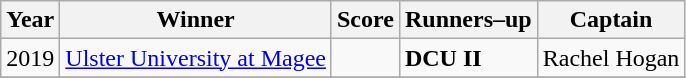<table class="wikitable collapsible">
<tr>
<th>Year</th>
<th>Winner</th>
<th>Score</th>
<th>Runners–up</th>
<th>Captain</th>
</tr>
<tr>
<td>2019</td>
<td><a href='#'>Ulster University at Magee</a></td>
<td></td>
<td><strong>DCU II</strong></td>
<td>Rachel Hogan</td>
</tr>
<tr>
</tr>
</table>
